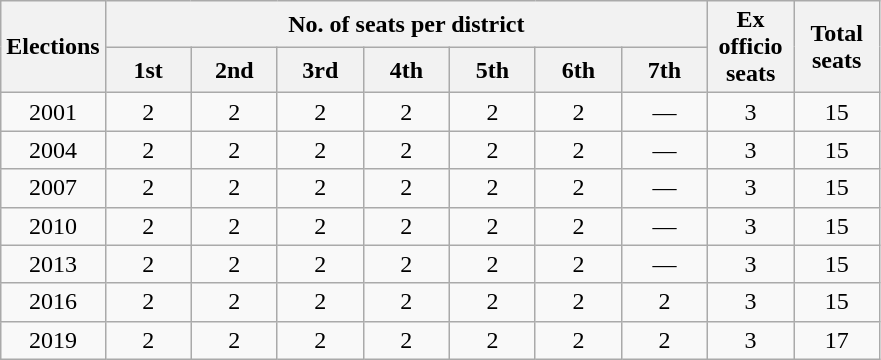<table class=wikitable style="text-align:center">
<tr>
<th rowspan=2>Elections</th>
<th colspan=7>No. of seats per district</th>
<th width=50px rowspan=2>Ex officio seats</th>
<th width=50px rowspan=2>Total seats</th>
</tr>
<tr>
<th width=50px>1st</th>
<th width=50px>2nd</th>
<th width=50px>3rd</th>
<th width=50px>4th</th>
<th width=50px>5th</th>
<th width=50px>6th</th>
<th width=50px>7th</th>
</tr>
<tr>
<td>2001</td>
<td>2</td>
<td>2</td>
<td>2</td>
<td>2</td>
<td>2</td>
<td>2</td>
<td>—</td>
<td>3</td>
<td>15</td>
</tr>
<tr>
<td>2004</td>
<td>2</td>
<td>2</td>
<td>2</td>
<td>2</td>
<td>2</td>
<td>2</td>
<td>—</td>
<td>3</td>
<td>15</td>
</tr>
<tr>
<td>2007</td>
<td>2</td>
<td>2</td>
<td>2</td>
<td>2</td>
<td>2</td>
<td>2</td>
<td>—</td>
<td>3</td>
<td>15</td>
</tr>
<tr>
<td>2010</td>
<td>2</td>
<td>2</td>
<td>2</td>
<td>2</td>
<td>2</td>
<td>2</td>
<td>—</td>
<td>3</td>
<td>15</td>
</tr>
<tr>
<td>2013</td>
<td>2</td>
<td>2</td>
<td>2</td>
<td>2</td>
<td>2</td>
<td>2</td>
<td>—</td>
<td>3</td>
<td>15</td>
</tr>
<tr>
<td>2016</td>
<td>2</td>
<td>2</td>
<td>2</td>
<td>2</td>
<td>2</td>
<td>2</td>
<td>2</td>
<td>3</td>
<td>15</td>
</tr>
<tr>
<td>2019</td>
<td>2</td>
<td>2</td>
<td>2</td>
<td>2</td>
<td>2</td>
<td>2</td>
<td>2</td>
<td>3</td>
<td>17</td>
</tr>
</table>
